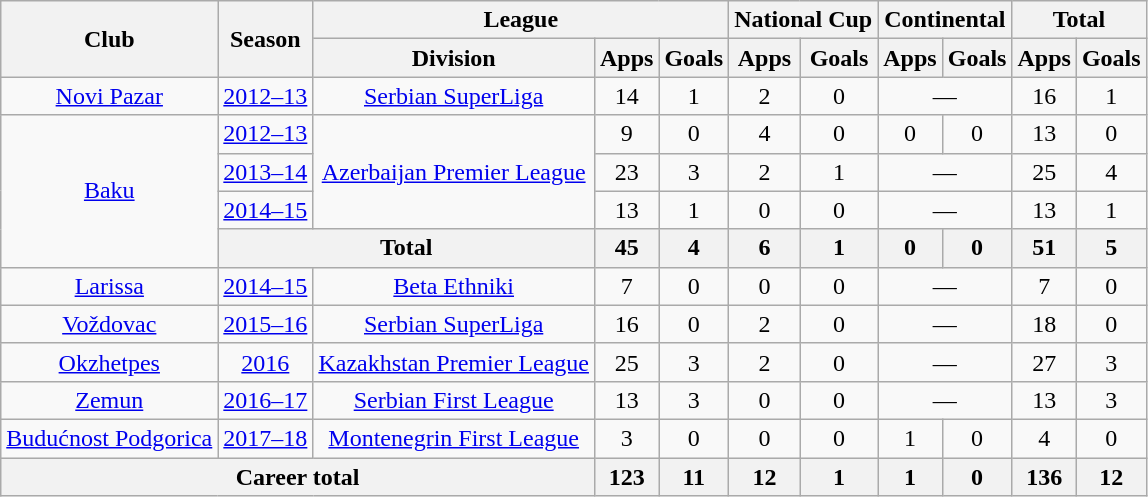<table class="wikitable" style="text-align:center">
<tr>
<th rowspan="2">Club</th>
<th rowspan="2">Season</th>
<th colspan="3">League</th>
<th colspan="2">National Cup</th>
<th colspan="2">Continental</th>
<th colspan="2">Total</th>
</tr>
<tr>
<th>Division</th>
<th>Apps</th>
<th>Goals</th>
<th>Apps</th>
<th>Goals</th>
<th>Apps</th>
<th>Goals</th>
<th>Apps</th>
<th>Goals</th>
</tr>
<tr>
<td><a href='#'>Novi Pazar</a></td>
<td><a href='#'>2012–13</a></td>
<td><a href='#'>Serbian SuperLiga</a></td>
<td>14</td>
<td>1</td>
<td>2</td>
<td>0</td>
<td colspan="2">—</td>
<td>16</td>
<td>1</td>
</tr>
<tr>
<td rowspan="4"><a href='#'>Baku</a></td>
<td><a href='#'>2012–13</a></td>
<td rowspan="3"><a href='#'>Azerbaijan Premier League</a></td>
<td>9</td>
<td>0</td>
<td>4</td>
<td>0</td>
<td>0</td>
<td>0</td>
<td>13</td>
<td>0</td>
</tr>
<tr>
<td><a href='#'>2013–14</a></td>
<td>23</td>
<td>3</td>
<td>2</td>
<td>1</td>
<td colspan="2">—</td>
<td>25</td>
<td>4</td>
</tr>
<tr>
<td><a href='#'>2014–15</a></td>
<td>13</td>
<td>1</td>
<td>0</td>
<td>0</td>
<td colspan="2">—</td>
<td>13</td>
<td>1</td>
</tr>
<tr>
<th colspan="2">Total</th>
<th>45</th>
<th>4</th>
<th>6</th>
<th>1</th>
<th>0</th>
<th>0</th>
<th>51</th>
<th>5</th>
</tr>
<tr>
<td><a href='#'>Larissa</a></td>
<td><a href='#'>2014–15</a></td>
<td><a href='#'>Beta Ethniki</a></td>
<td>7</td>
<td>0</td>
<td>0</td>
<td>0</td>
<td colspan="2">—</td>
<td>7</td>
<td>0</td>
</tr>
<tr>
<td><a href='#'>Voždovac</a></td>
<td><a href='#'>2015–16</a></td>
<td><a href='#'>Serbian SuperLiga</a></td>
<td>16</td>
<td>0</td>
<td>2</td>
<td>0</td>
<td colspan="2">—</td>
<td>18</td>
<td>0</td>
</tr>
<tr>
<td><a href='#'>Okzhetpes</a></td>
<td><a href='#'>2016</a></td>
<td><a href='#'>Kazakhstan Premier League</a></td>
<td>25</td>
<td>3</td>
<td>2</td>
<td>0</td>
<td colspan="2">—</td>
<td>27</td>
<td>3</td>
</tr>
<tr>
<td><a href='#'>Zemun</a></td>
<td><a href='#'>2016–17</a></td>
<td><a href='#'>Serbian First League</a></td>
<td>13</td>
<td>3</td>
<td>0</td>
<td>0</td>
<td colspan="2">—</td>
<td>13</td>
<td>3</td>
</tr>
<tr>
<td><a href='#'>Budućnost Podgorica</a></td>
<td><a href='#'>2017–18</a></td>
<td><a href='#'>Montenegrin First League</a></td>
<td>3</td>
<td>0</td>
<td>0</td>
<td>0</td>
<td>1</td>
<td>0</td>
<td>4</td>
<td>0</td>
</tr>
<tr>
<th colspan="3">Career total</th>
<th>123</th>
<th>11</th>
<th>12</th>
<th>1</th>
<th>1</th>
<th>0</th>
<th>136</th>
<th>12</th>
</tr>
</table>
